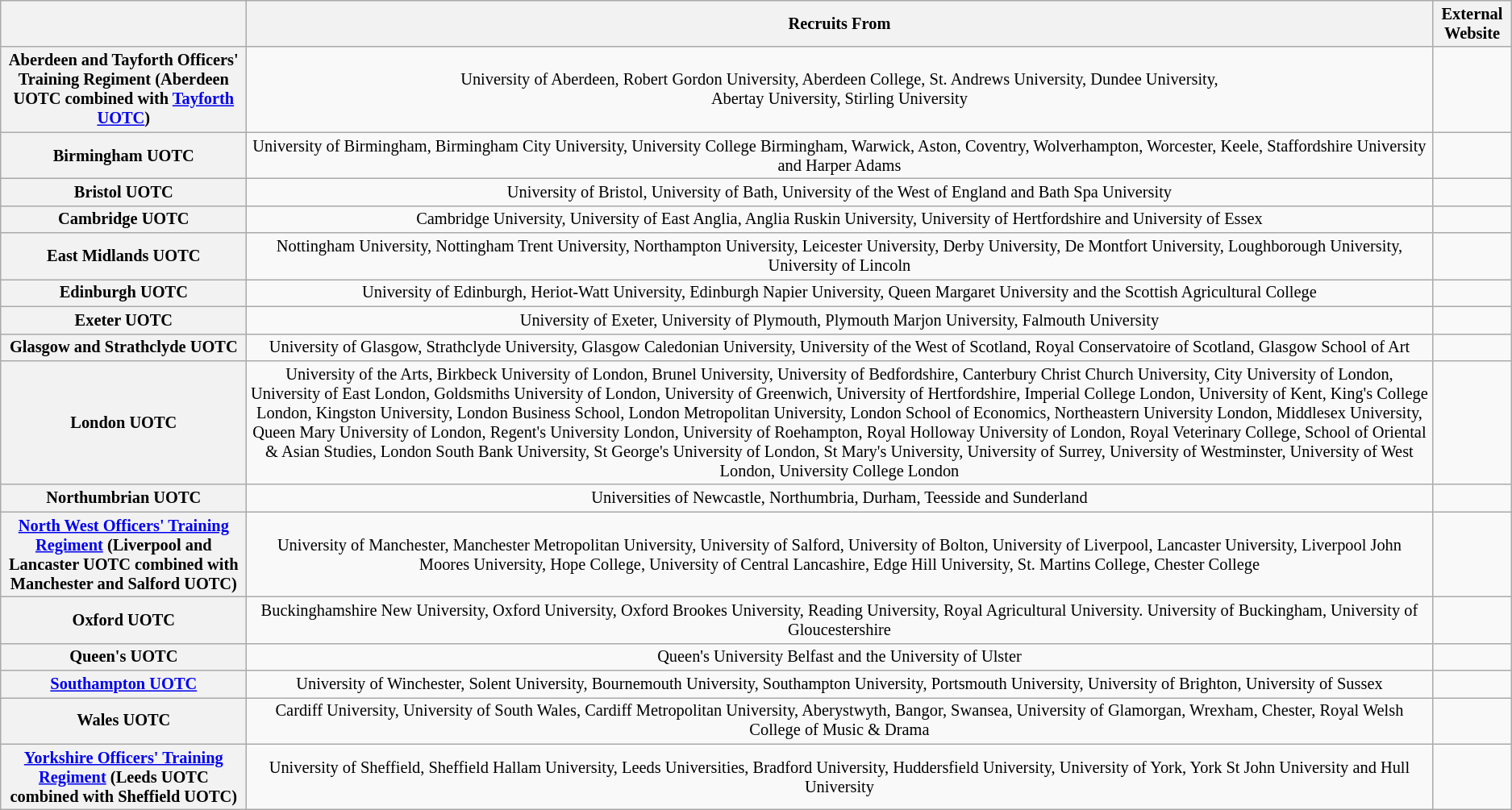<table class="wikitable" style="font-size: 85%; text-align: center;">
<tr>
<th></th>
<th>Recruits From</th>
<th>External Website</th>
</tr>
<tr>
<th>Aberdeen and Tayforth Officers' Training Regiment (Aberdeen UOTC combined with <a href='#'>Tayforth UOTC</a>)</th>
<td>University of Aberdeen, Robert Gordon University, Aberdeen College, St. Andrews University, Dundee University,<br>Abertay University, Stirling University</td>
<td><br></td>
</tr>
<tr>
<th>Birmingham UOTC</th>
<td>University of Birmingham, Birmingham City University, University College Birmingham, Warwick, Aston, Coventry, Wolverhampton, Worcester, Keele, Staffordshire University and Harper Adams</td>
<td></td>
</tr>
<tr>
<th>Bristol UOTC</th>
<td>University of Bristol, University of Bath, University of the West of England and Bath Spa University</td>
<td></td>
</tr>
<tr>
<th>Cambridge UOTC</th>
<td>Cambridge University, University of East Anglia, Anglia Ruskin University, University of Hertfordshire and University of Essex</td>
<td></td>
</tr>
<tr>
<th>East Midlands UOTC</th>
<td>Nottingham University, Nottingham Trent University, Northampton University, Leicester University, Derby University, De Montfort University, Loughborough University, University of Lincoln</td>
<td></td>
</tr>
<tr>
<th>Edinburgh UOTC</th>
<td>University of Edinburgh, Heriot-Watt University, Edinburgh Napier University, Queen Margaret University and the Scottish Agricultural College</td>
<td></td>
</tr>
<tr>
<th>Exeter UOTC</th>
<td>University of Exeter, University of Plymouth, Plymouth Marjon University, Falmouth University</td>
<td></td>
</tr>
<tr>
<th>Glasgow and Strathclyde UOTC</th>
<td>University of Glasgow, Strathclyde University, Glasgow Caledonian University, University of the West of Scotland, Royal Conservatoire of Scotland, Glasgow School of Art</td>
<td></td>
</tr>
<tr>
<th>London UOTC</th>
<td>University of the Arts, Birkbeck University of London, Brunel University, University of Bedfordshire, Canterbury Christ Church University, City University of London, University of East London, Goldsmiths University of London, University of Greenwich, University of Hertfordshire, Imperial College London, University of Kent, King's College London, Kingston University, London Business School, London Metropolitan University, London School of Economics, Northeastern University London, Middlesex University, Queen Mary University of London, Regent's University London, University of Roehampton, Royal Holloway University of London, Royal Veterinary College, School of Oriental & Asian Studies, London South Bank University, St George's University of London, St Mary's University, University of Surrey, University of Westminster, University of West London, University College London</td>
<td></td>
</tr>
<tr>
<th>Northumbrian UOTC</th>
<td>Universities of Newcastle, Northumbria, Durham, Teesside and Sunderland</td>
<td></td>
</tr>
<tr>
<th><a href='#'>North West Officers' Training Regiment</a> (Liverpool and Lancaster UOTC combined with Manchester and Salford UOTC)</th>
<td>University of Manchester, Manchester Metropolitan University, University of Salford, University of Bolton, University of Liverpool, Lancaster University, Liverpool John Moores University, Hope College, University of Central Lancashire, Edge Hill University, St. Martins College, Chester College</td>
<td> </td>
</tr>
<tr>
<th>Oxford UOTC</th>
<td>Buckinghamshire New University, Oxford University, Oxford Brookes University, Reading University, Royal Agricultural University. University of Buckingham, University of Gloucestershire</td>
<td></td>
</tr>
<tr>
<th>Queen's UOTC</th>
<td>Queen's University Belfast and the University of Ulster</td>
<td></td>
</tr>
<tr>
<th><a href='#'>Southampton UOTC</a></th>
<td>University of Winchester, Solent University, Bournemouth University, Southampton University, Portsmouth University, University of Brighton, University of Sussex</td>
<td></td>
</tr>
<tr>
<th>Wales UOTC</th>
<td>Cardiff University, University of South Wales, Cardiff Metropolitan University, Aberystwyth, Bangor, Swansea, University of Glamorgan, Wrexham, Chester, Royal Welsh College of Music & Drama</td>
<td></td>
</tr>
<tr>
<th><a href='#'>Yorkshire Officers' Training Regiment</a> (Leeds UOTC combined with Sheffield UOTC)</th>
<td>University of Sheffield, Sheffield Hallam University, Leeds Universities, Bradford University, Huddersfield University, University of York, York St John University and Hull University</td>
<td> </td>
</tr>
</table>
